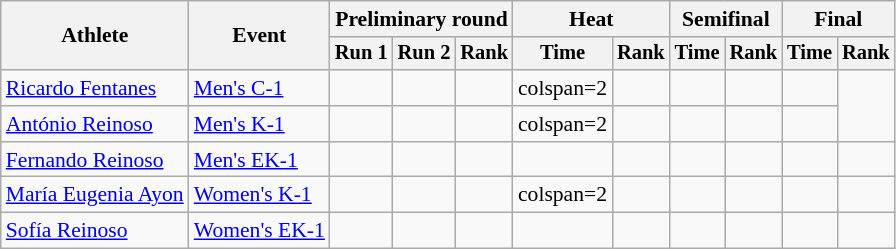<table class="wikitable" style="font-size:90%;text-align:center">
<tr>
<th rowspan=2>Athlete</th>
<th rowspan=2>Event</th>
<th colspan=3>Preliminary round</th>
<th colspan=2>Heat</th>
<th colspan=2>Semifinal</th>
<th colspan=2>Final</th>
</tr>
<tr style=font-size:95%>
<th>Run 1</th>
<th>Run 2</th>
<th>Rank</th>
<th>Time</th>
<th>Rank</th>
<th>Time</th>
<th>Rank</th>
<th>Time</th>
<th>Rank</th>
</tr>
<tr>
<td align=left><a href='#'>Ricardo Fentanes</a></td>
<td align=left><a href='#'>Men's C-1</a></td>
<td></td>
<td></td>
<td></td>
<td>colspan=2 </td>
<td></td>
<td></td>
<td></td>
<td></td>
</tr>
<tr>
<td align=left><a href='#'>António Reinoso</a></td>
<td align=left><a href='#'>Men's K-1</a></td>
<td></td>
<td></td>
<td></td>
<td>colspan=2 </td>
<td></td>
<td></td>
<td></td>
<td></td>
</tr>
<tr>
<td align=left><a href='#'>Fernando Reinoso</a></td>
<td align=left><a href='#'>Men's EK-1</a></td>
<td></td>
<td></td>
<td></td>
<td></td>
<td></td>
<td></td>
<td></td>
<td></td>
<td></td>
</tr>
<tr>
<td style="text-align:left"><a href='#'>María Eugenia Ayon</a></td>
<td style="text-align:left"><a href='#'>Women's K-1</a></td>
<td></td>
<td></td>
<td></td>
<td>colspan=2 </td>
<td></td>
<td></td>
<td></td>
<td></td>
</tr>
<tr>
<td align=left><a href='#'>Sofía Reinoso</a></td>
<td align=left><a href='#'>Women's EK-1</a></td>
<td></td>
<td></td>
<td></td>
<td></td>
<td></td>
<td></td>
<td></td>
<td></td>
<td></td>
</tr>
</table>
